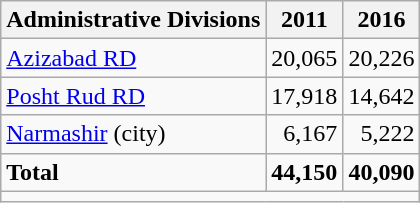<table class="wikitable">
<tr>
<th>Administrative Divisions</th>
<th>2011</th>
<th>2016</th>
</tr>
<tr>
<td><a href='#'>Azizabad RD</a></td>
<td style="text-align: right;">20,065</td>
<td style="text-align: right;">20,226</td>
</tr>
<tr>
<td><a href='#'>Posht Rud RD</a></td>
<td style="text-align: right;">17,918</td>
<td style="text-align: right;">14,642</td>
</tr>
<tr>
<td><a href='#'>Narmashir</a> (city)</td>
<td style="text-align: right;">6,167</td>
<td style="text-align: right;">5,222</td>
</tr>
<tr>
<td><strong>Total</strong></td>
<td style="text-align: right;"><strong>44,150</strong></td>
<td style="text-align: right;"><strong>40,090</strong></td>
</tr>
<tr>
<td colspan=3></td>
</tr>
</table>
